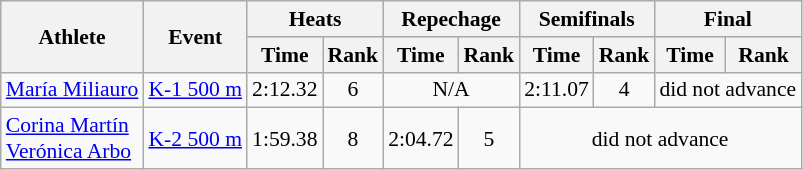<table class=wikitable style="font-size:90%">
<tr>
<th rowspan="2">Athlete</th>
<th rowspan="2">Event</th>
<th colspan="2">Heats</th>
<th colspan="2">Repechage</th>
<th colspan="2">Semifinals</th>
<th colspan="2">Final</th>
</tr>
<tr>
<th>Time</th>
<th>Rank</th>
<th>Time</th>
<th>Rank</th>
<th>Time</th>
<th>Rank</th>
<th>Time</th>
<th>Rank</th>
</tr>
<tr>
<td><a href='#'>María Miliauro</a></td>
<td><a href='#'>K-1 500 m</a></td>
<td align="center">2:12.32</td>
<td align="center">6</td>
<td colspan="2" align="center">N/A</td>
<td align="center">2:11.07</td>
<td align="center">4</td>
<td colspan="2" align="center">did not advance</td>
</tr>
<tr>
<td><a href='#'>Corina Martín</a><br><a href='#'>Verónica Arbo</a></td>
<td><a href='#'>K-2 500 m</a></td>
<td align="center">1:59.38</td>
<td align="center">8</td>
<td align="center">2:04.72</td>
<td align="center">5</td>
<td colspan="4" align="center">did not advance</td>
</tr>
</table>
